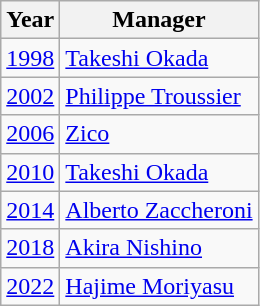<table class="wikitable">
<tr>
<th>Year</th>
<th>Manager</th>
</tr>
<tr>
<td align=center><a href='#'>1998</a></td>
<td> <a href='#'>Takeshi Okada</a></td>
</tr>
<tr>
<td align=center><a href='#'>2002</a></td>
<td> <a href='#'>Philippe Troussier</a></td>
</tr>
<tr>
<td align=center><a href='#'>2006</a></td>
<td> <a href='#'>Zico</a></td>
</tr>
<tr>
<td align=center><a href='#'>2010</a></td>
<td> <a href='#'>Takeshi Okada</a></td>
</tr>
<tr>
<td align=center><a href='#'>2014</a></td>
<td> <a href='#'>Alberto Zaccheroni</a></td>
</tr>
<tr>
<td align=center><a href='#'>2018</a></td>
<td> <a href='#'>Akira Nishino</a></td>
</tr>
<tr>
<td align=center><a href='#'>2022</a></td>
<td> <a href='#'>Hajime Moriyasu</a></td>
</tr>
</table>
